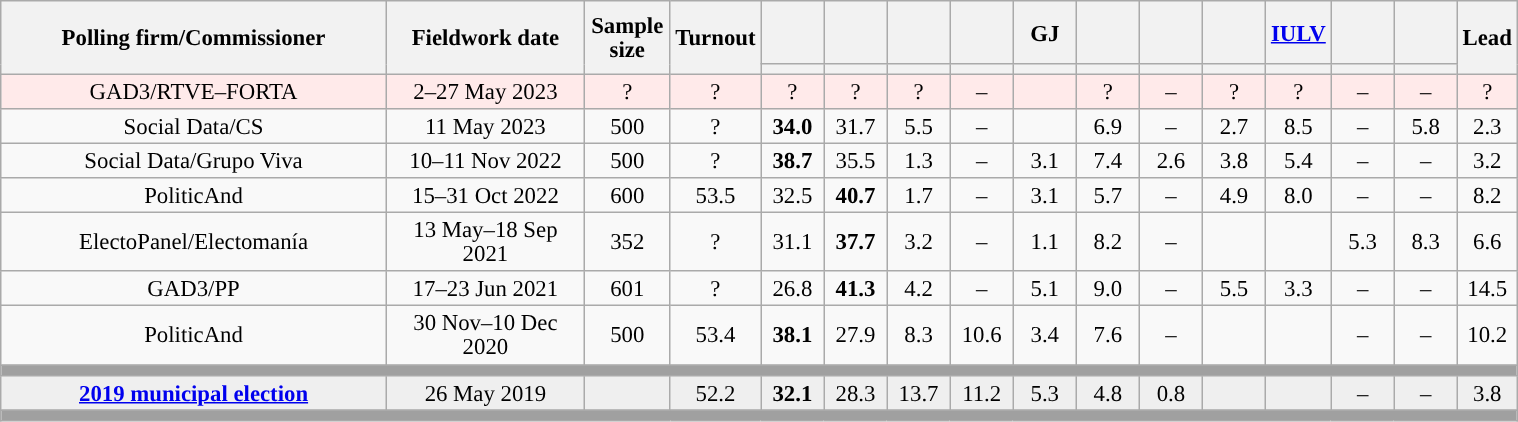<table class="wikitable collapsible collapsed" style="text-align:center; font-size:95%; line-height:16px;">
<tr style="height:42px;">
<th style="width:250px;" rowspan="2">Polling firm/Commissioner</th>
<th style="width:125px;" rowspan="2">Fieldwork date</th>
<th style="width:50px;" rowspan="2">Sample size</th>
<th style="width:45px;" rowspan="2">Turnout</th>
<th style="width:35px;"></th>
<th style="width:35px;"></th>
<th style="width:35px;"></th>
<th style="width:35px;"></th>
<th style="width:35px;">GJ</th>
<th style="width:35px;"></th>
<th style="width:35px;"></th>
<th style="width:35px;"></th>
<th style="width:35px;"><a href='#'>IULV</a></th>
<th style="width:35px;"></th>
<th style="width:35px;"></th>
<th style="width:30px;" rowspan="2">Lead</th>
</tr>
<tr>
<th style="color:inherit;background:"></th>
<th style="color:inherit;background:"></th>
<th style="color:inherit;background:"></th>
<th style="color:inherit;background:"></th>
<th style="color:inherit;background:"></th>
<th style="color:inherit;background:"></th>
<th style="color:inherit;background:"></th>
<th style="color:inherit;background:"></th>
<th style="color:inherit;background:"></th>
<th style="color:inherit;background:"></th>
<th style="color:inherit;background:"></th>
</tr>
<tr style="background:#FFEAEA;">
<td>GAD3/RTVE–FORTA</td>
<td>2–27 May 2023</td>
<td>?</td>
<td>?</td>
<td>?<br></td>
<td>?<br></td>
<td>?<br></td>
<td>–</td>
<td></td>
<td>?<br></td>
<td>–</td>
<td>?<br></td>
<td>?<br></td>
<td>–</td>
<td>–</td>
<td style="background:">?</td>
</tr>
<tr>
<td>Social Data/CS</td>
<td>11 May 2023</td>
<td>500</td>
<td>?</td>
<td><strong>34.0</strong><br></td>
<td>31.7<br></td>
<td>5.5<br></td>
<td>–</td>
<td></td>
<td>6.9<br></td>
<td>–</td>
<td>2.7<br></td>
<td>8.5<br></td>
<td>–</td>
<td>5.8<br></td>
<td style="background:">2.3</td>
</tr>
<tr>
<td>Social Data/Grupo Viva</td>
<td>10–11 Nov 2022</td>
<td>500</td>
<td>?</td>
<td><strong>38.7</strong><br></td>
<td>35.5<br></td>
<td>1.3<br></td>
<td>–</td>
<td>3.1<br></td>
<td>7.4<br></td>
<td>2.6<br></td>
<td>3.8<br></td>
<td>5.4<br></td>
<td>–</td>
<td>–</td>
<td style="background:">3.2</td>
</tr>
<tr>
<td>PoliticAnd</td>
<td>15–31 Oct 2022</td>
<td>600</td>
<td>53.5</td>
<td>32.5<br></td>
<td><strong>40.7</strong><br></td>
<td>1.7<br></td>
<td>–</td>
<td>3.1<br></td>
<td>5.7<br></td>
<td>–</td>
<td>4.9<br></td>
<td>8.0<br></td>
<td>–</td>
<td>–</td>
<td style="background:">8.2</td>
</tr>
<tr>
<td>ElectoPanel/Electomanía</td>
<td>13 May–18 Sep 2021</td>
<td>352</td>
<td>?</td>
<td>31.1<br></td>
<td><strong>37.7</strong><br></td>
<td>3.2<br></td>
<td>–</td>
<td>1.1<br></td>
<td>8.2<br></td>
<td>–</td>
<td></td>
<td></td>
<td>5.3<br></td>
<td>8.3<br></td>
<td style="background:">6.6</td>
</tr>
<tr>
<td>GAD3/PP</td>
<td>17–23 Jun 2021</td>
<td>601</td>
<td>?</td>
<td>26.8<br></td>
<td><strong>41.3</strong><br></td>
<td>4.2<br></td>
<td>–</td>
<td>5.1<br></td>
<td>9.0<br></td>
<td>–</td>
<td>5.5<br></td>
<td>3.3<br></td>
<td>–</td>
<td>–</td>
<td style="background:">14.5</td>
</tr>
<tr>
<td>PoliticAnd</td>
<td>30 Nov–10 Dec 2020</td>
<td>500</td>
<td>53.4</td>
<td><strong>38.1</strong><br></td>
<td>27.9<br></td>
<td>8.3<br></td>
<td>10.6<br></td>
<td>3.4<br></td>
<td>7.6<br></td>
<td>–</td>
<td></td>
<td></td>
<td>–</td>
<td>–</td>
<td style="background:">10.2</td>
</tr>
<tr>
<td colspan="16" style="background:#A0A0A0"></td>
</tr>
<tr style="background:#EFEFEF;">
<td><strong><a href='#'>2019 municipal election</a></strong></td>
<td>26 May 2019</td>
<td></td>
<td>52.2</td>
<td><strong>32.1</strong><br></td>
<td>28.3<br></td>
<td>13.7<br></td>
<td>11.2<br></td>
<td>5.3<br></td>
<td>4.8<br></td>
<td>0.8<br></td>
<td></td>
<td></td>
<td>–</td>
<td>–</td>
<td style="background:">3.8</td>
</tr>
<tr>
<td colspan="16" style="background:#A0A0A0"></td>
</tr>
</table>
